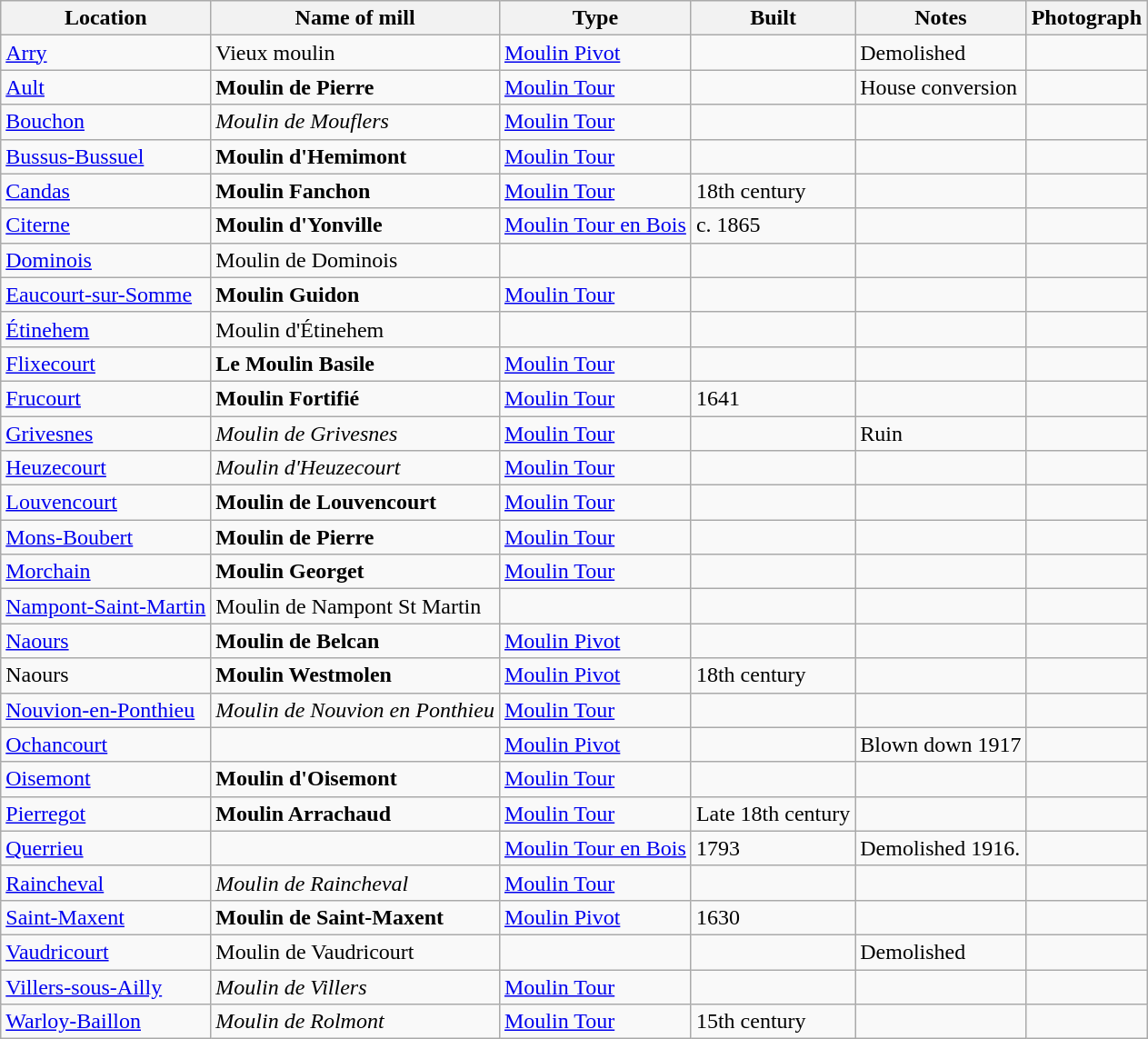<table class="wikitable">
<tr>
<th>Location</th>
<th>Name of mill</th>
<th>Type</th>
<th>Built</th>
<th>Notes</th>
<th>Photograph</th>
</tr>
<tr>
<td><a href='#'>Arry</a></td>
<td>Vieux moulin</td>
<td><a href='#'>Moulin Pivot</a></td>
<td></td>
<td>Demolished</td>
<td></td>
</tr>
<tr>
<td><a href='#'>Ault</a></td>
<td><strong>Moulin de Pierre</strong></td>
<td><a href='#'>Moulin Tour</a></td>
<td></td>
<td>House conversion<br> </td>
<td></td>
</tr>
<tr>
<td><a href='#'>Bouchon</a></td>
<td><em>Moulin de Mouflers</em></td>
<td><a href='#'>Moulin Tour</a></td>
<td></td>
<td> </td>
<td></td>
</tr>
<tr>
<td><a href='#'>Bussus-Bussuel</a></td>
<td><strong>Moulin d'Hemimont</strong></td>
<td><a href='#'>Moulin Tour</a></td>
<td></td>
<td> </td>
<td></td>
</tr>
<tr>
<td><a href='#'>Candas</a></td>
<td><strong>Moulin Fanchon</strong></td>
<td><a href='#'>Moulin Tour</a></td>
<td>18th century</td>
<td> </td>
<td></td>
</tr>
<tr>
<td><a href='#'>Citerne</a></td>
<td><strong>Moulin d'Yonville</strong></td>
<td><a href='#'>Moulin Tour en Bois</a></td>
<td>c. 1865</td>
<td> </td>
<td></td>
</tr>
<tr>
<td><a href='#'>Dominois</a></td>
<td>Moulin de Dominois</td>
<td></td>
<td></td>
<td></td>
<td></td>
</tr>
<tr>
<td><a href='#'>Eaucourt-sur-Somme</a></td>
<td><strong>Moulin Guidon</strong></td>
<td><a href='#'>Moulin Tour</a></td>
<td></td>
<td> </td>
<td></td>
</tr>
<tr>
<td><a href='#'>Étinehem</a></td>
<td>Moulin d'Étinehem</td>
<td></td>
<td></td>
<td></td>
<td></td>
</tr>
<tr>
<td><a href='#'>Flixecourt</a></td>
<td><strong>Le Moulin Basile</strong></td>
<td><a href='#'>Moulin Tour</a></td>
<td></td>
<td> </td>
<td></td>
</tr>
<tr>
<td><a href='#'>Frucourt</a></td>
<td><strong>Moulin Fortifié</strong></td>
<td><a href='#'>Moulin Tour</a></td>
<td>1641</td>
<td> </td>
<td></td>
</tr>
<tr>
<td><a href='#'>Grivesnes</a></td>
<td><em>Moulin de Grivesnes</em></td>
<td><a href='#'>Moulin Tour</a></td>
<td></td>
<td>Ruin<br> </td>
<td></td>
</tr>
<tr>
<td><a href='#'>Heuzecourt</a></td>
<td><em>Moulin d'Heuzecourt</em></td>
<td><a href='#'>Moulin Tour</a></td>
<td></td>
<td> </td>
<td></td>
</tr>
<tr>
<td><a href='#'>Louvencourt</a></td>
<td><strong>Moulin de Louvencourt</strong></td>
<td><a href='#'>Moulin Tour</a></td>
<td></td>
<td> </td>
<td></td>
</tr>
<tr>
<td><a href='#'>Mons-Boubert</a></td>
<td><strong>Moulin de Pierre</strong></td>
<td><a href='#'>Moulin Tour</a></td>
<td></td>
<td> </td>
<td></td>
</tr>
<tr>
<td><a href='#'>Morchain</a></td>
<td><strong>Moulin Georget</strong></td>
<td><a href='#'>Moulin Tour</a></td>
<td></td>
<td> </td>
<td></td>
</tr>
<tr>
<td><a href='#'>Nampont-Saint-Martin</a></td>
<td>Moulin de Nampont St Martin</td>
<td></td>
<td></td>
<td></td>
<td></td>
</tr>
<tr>
<td><a href='#'>Naours</a></td>
<td><strong>Moulin de Belcan</strong></td>
<td><a href='#'>Moulin Pivot</a></td>
<td></td>
<td> </td>
<td></td>
</tr>
<tr>
<td>Naours</td>
<td><strong>Moulin Westmolen</strong></td>
<td><a href='#'>Moulin Pivot</a></td>
<td>18th century</td>
<td> </td>
<td></td>
</tr>
<tr>
<td><a href='#'>Nouvion-en-Ponthieu</a></td>
<td><em>Moulin de Nouvion en Ponthieu</em></td>
<td><a href='#'>Moulin Tour</a></td>
<td></td>
<td> </td>
<td></td>
</tr>
<tr>
<td><a href='#'>Ochancourt</a></td>
<td></td>
<td><a href='#'>Moulin Pivot</a></td>
<td></td>
<td>Blown down 1917</td>
<td></td>
</tr>
<tr>
<td><a href='#'>Oisemont</a></td>
<td><strong>Moulin d'Oisemont</strong></td>
<td><a href='#'>Moulin Tour</a></td>
<td></td>
<td> </td>
<td></td>
</tr>
<tr>
<td><a href='#'>Pierregot</a></td>
<td><strong>Moulin Arrachaud</strong></td>
<td><a href='#'>Moulin Tour</a></td>
<td>Late 18th century</td>
<td> </td>
<td></td>
</tr>
<tr>
<td><a href='#'>Querrieu</a></td>
<td></td>
<td><a href='#'>Moulin Tour en Bois</a></td>
<td>1793</td>
<td>Demolished 1916.</td>
<td></td>
</tr>
<tr>
<td><a href='#'>Raincheval</a></td>
<td><em>Moulin de Raincheval</em></td>
<td><a href='#'>Moulin Tour</a></td>
<td></td>
<td> </td>
<td></td>
</tr>
<tr>
<td><a href='#'>Saint-Maxent</a></td>
<td><strong>Moulin de Saint-Maxent</strong></td>
<td><a href='#'>Moulin Pivot</a></td>
<td>1630</td>
<td> </td>
<td></td>
</tr>
<tr>
<td><a href='#'>Vaudricourt</a></td>
<td>Moulin de Vaudricourt</td>
<td></td>
<td></td>
<td>Demolished</td>
<td></td>
</tr>
<tr>
<td><a href='#'>Villers-sous-Ailly</a></td>
<td><em>Moulin de Villers</em></td>
<td><a href='#'>Moulin Tour</a></td>
<td></td>
<td> </td>
<td></td>
</tr>
<tr>
<td><a href='#'>Warloy-Baillon</a></td>
<td><em>Moulin de Rolmont</em></td>
<td><a href='#'>Moulin Tour</a></td>
<td>15th century</td>
<td> </td>
<td></td>
</tr>
</table>
